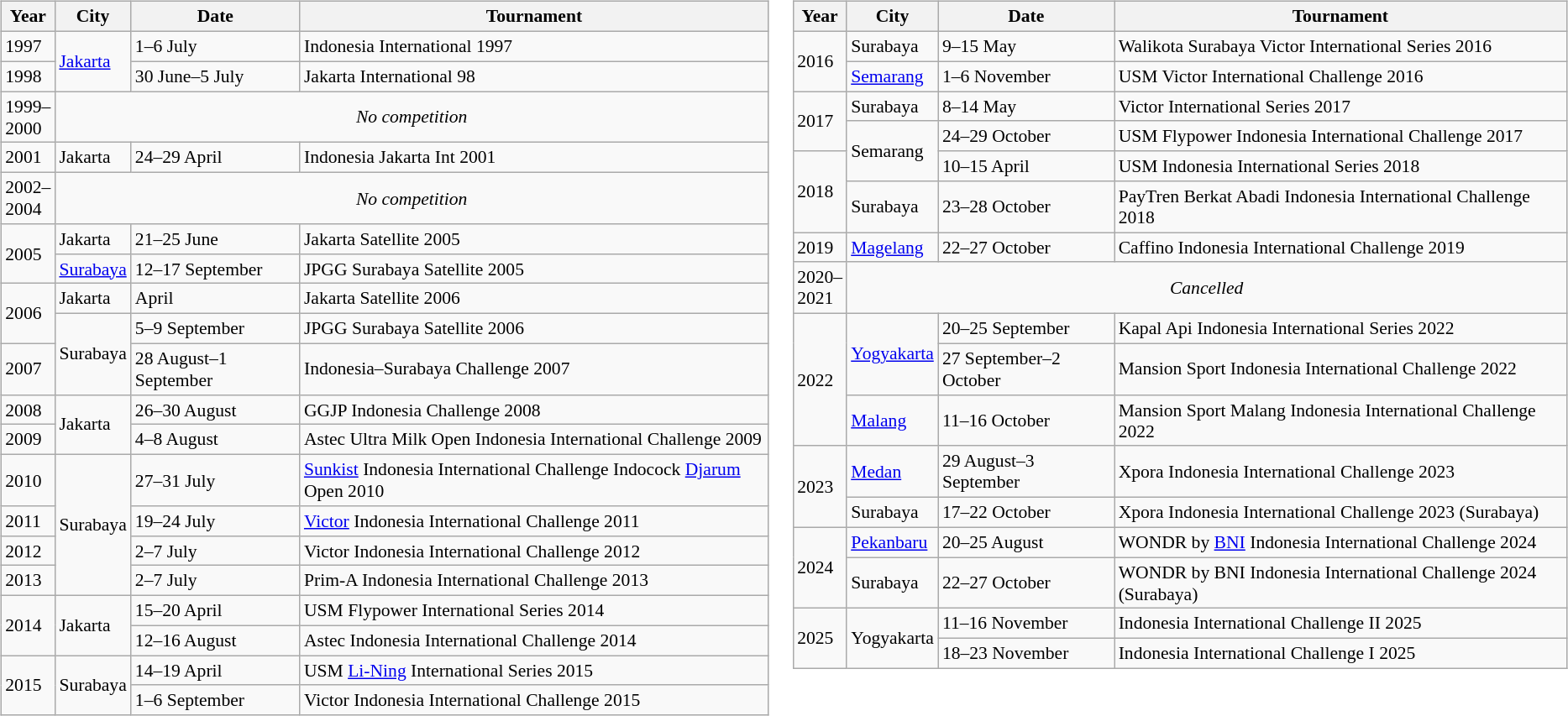<table>
<tr>
<td valign=top><br><table class=wikitable style="font-size:90%;">
<tr>
<th>Year</th>
<th>City</th>
<th>Date</th>
<th>Tournament</th>
</tr>
<tr>
<td>1997</td>
<td rowspan="2"><a href='#'>Jakarta</a></td>
<td>1–6 July</td>
<td>Indonesia International 1997</td>
</tr>
<tr>
<td>1998</td>
<td>30 June–5 July</td>
<td>Jakarta International 98</td>
</tr>
<tr>
<td>1999–<br>2000</td>
<td colspan=3 align=center><em>No competition</em></td>
</tr>
<tr>
<td>2001</td>
<td>Jakarta</td>
<td>24–29 April</td>
<td>Indonesia Jakarta Int 2001</td>
</tr>
<tr>
<td>2002–<br>2004</td>
<td colspan=3 align=center><em>No competition</em></td>
</tr>
<tr>
<td rowspan="2">2005</td>
<td>Jakarta</td>
<td>21–25 June</td>
<td>Jakarta Satellite 2005</td>
</tr>
<tr>
<td><a href='#'>Surabaya</a></td>
<td>12–17 September</td>
<td>JPGG Surabaya Satellite 2005</td>
</tr>
<tr>
<td rowspan="2">2006</td>
<td>Jakarta</td>
<td>April</td>
<td>Jakarta Satellite 2006</td>
</tr>
<tr>
<td rowspan="2">Surabaya</td>
<td>5–9 September</td>
<td>JPGG Surabaya Satellite 2006</td>
</tr>
<tr>
<td>2007</td>
<td>28 August–1 September</td>
<td>Indonesia–Surabaya Challenge 2007</td>
</tr>
<tr>
<td>2008</td>
<td rowspan="2">Jakarta</td>
<td>26–30 August</td>
<td>GGJP Indonesia Challenge 2008</td>
</tr>
<tr>
<td>2009</td>
<td>4–8 August</td>
<td>Astec Ultra Milk Open Indonesia International Challenge 2009</td>
</tr>
<tr>
<td>2010</td>
<td rowspan="4">Surabaya</td>
<td>27–31 July</td>
<td><a href='#'>Sunkist</a> Indonesia International Challenge Indocock <a href='#'>Djarum</a> Open 2010</td>
</tr>
<tr>
<td>2011</td>
<td>19–24 July</td>
<td><a href='#'>Victor</a> Indonesia International Challenge 2011</td>
</tr>
<tr>
<td>2012</td>
<td>2–7 July</td>
<td>Victor Indonesia International Challenge 2012</td>
</tr>
<tr>
<td>2013</td>
<td>2–7 July</td>
<td>Prim-A Indonesia International Challenge 2013</td>
</tr>
<tr>
<td rowspan="2">2014</td>
<td rowspan="2">Jakarta</td>
<td>15–20 April</td>
<td>USM Flypower International Series 2014</td>
</tr>
<tr>
<td>12–16 August</td>
<td>Astec Indonesia International Challenge 2014</td>
</tr>
<tr>
<td rowspan="2">2015</td>
<td rowspan="2">Surabaya</td>
<td>14–19 April</td>
<td>USM <a href='#'>Li-Ning</a> International Series 2015</td>
</tr>
<tr>
<td>1–6 September</td>
<td>Victor Indonesia International Challenge 2015</td>
</tr>
</table>
</td>
<td valign=top><br><table class=wikitable style="font-size:90%;">
<tr>
<th>Year</th>
<th>City</th>
<th>Date</th>
<th>Tournament</th>
</tr>
<tr>
<td rowspan="2">2016</td>
<td>Surabaya</td>
<td>9–15 May</td>
<td>Walikota Surabaya Victor International Series 2016</td>
</tr>
<tr>
<td><a href='#'>Semarang</a></td>
<td>1–6 November</td>
<td>USM Victor International Challenge 2016</td>
</tr>
<tr>
<td rowspan="2">2017</td>
<td>Surabaya</td>
<td>8–14 May</td>
<td>Victor International Series 2017</td>
</tr>
<tr>
<td rowspan="2">Semarang</td>
<td>24–29 October</td>
<td>USM Flypower Indonesia International Challenge 2017</td>
</tr>
<tr>
<td rowspan="2">2018</td>
<td>10–15 April</td>
<td>USM Indonesia International Series 2018</td>
</tr>
<tr>
<td>Surabaya</td>
<td>23–28 October</td>
<td>PayTren Berkat Abadi Indonesia International Challenge 2018</td>
</tr>
<tr>
<td>2019</td>
<td><a href='#'>Magelang</a></td>
<td>22–27 October</td>
<td>Caffino Indonesia International Challenge 2019</td>
</tr>
<tr>
<td>2020–<br>2021</td>
<td colspan=3 align=center><em>Cancelled</em></td>
</tr>
<tr>
<td rowspan="3">2022</td>
<td rowspan="2"><a href='#'>Yogyakarta</a></td>
<td>20–25 September</td>
<td>Kapal Api Indonesia International Series 2022</td>
</tr>
<tr>
<td>27 September–2 October</td>
<td>Mansion Sport Indonesia International Challenge 2022</td>
</tr>
<tr>
<td><a href='#'>Malang</a></td>
<td>11–16 October</td>
<td>Mansion Sport Malang Indonesia International Challenge 2022</td>
</tr>
<tr>
<td rowspan="2">2023</td>
<td><a href='#'>Medan</a></td>
<td>29 August–3 September</td>
<td>Xpora Indonesia International Challenge 2023</td>
</tr>
<tr>
<td>Surabaya</td>
<td>17–22 October</td>
<td>Xpora Indonesia International Challenge 2023 (Surabaya)</td>
</tr>
<tr>
<td rowspan="2">2024</td>
<td><a href='#'>Pekanbaru</a></td>
<td>20–25 August</td>
<td>WONDR by <a href='#'>BNI</a> Indonesia International Challenge 2024</td>
</tr>
<tr>
<td>Surabaya</td>
<td>22–27 October</td>
<td>WONDR by BNI Indonesia International Challenge 2024 (Surabaya)</td>
</tr>
<tr>
<td rowspan="2">2025</td>
<td rowspan="2">Yogyakarta</td>
<td>11–16 November</td>
<td>Indonesia International Challenge II 2025</td>
</tr>
<tr>
<td>18–23 November</td>
<td>Indonesia International Challenge I 2025</td>
</tr>
</table>
</td>
</tr>
</table>
